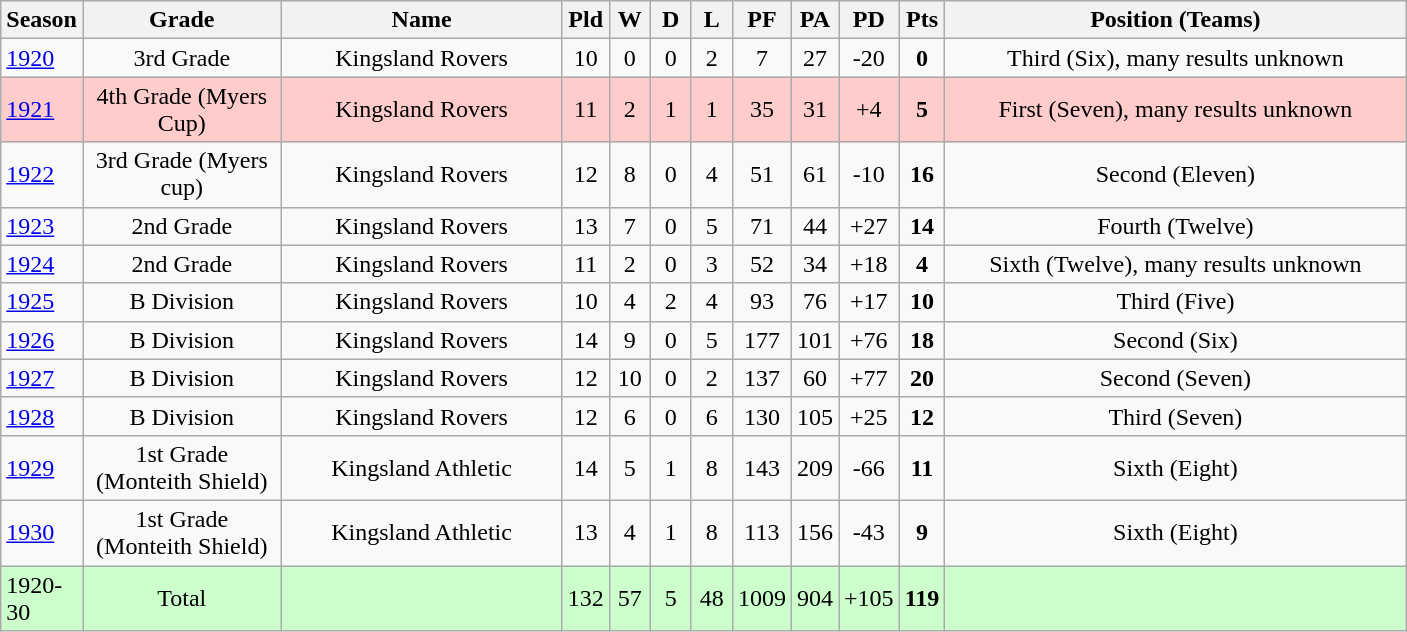<table class="wikitable" style="text-align:center;">
<tr>
<th width=30>Season</th>
<th width=125 abbr="Grade">Grade</th>
<th width=180 abbr="Name">Name</th>
<th width=20 abbr="Played">Pld</th>
<th width=20 abbr="Won">W</th>
<th width=20 abbr="Drawn">D</th>
<th width=20 abbr="Lost">L</th>
<th width=20 abbr="Points for">PF</th>
<th width=20 abbr="Points against">PA</th>
<th width=20 abbr="Points difference">PD</th>
<th width=20 abbr="Points">Pts</th>
<th width=300>Position (Teams)</th>
</tr>
<tr>
<td style="text-align:left;"><a href='#'>1920</a></td>
<td>3rd Grade</td>
<td>Kingsland Rovers</td>
<td>10</td>
<td>0</td>
<td>0</td>
<td>2</td>
<td>7</td>
<td>27</td>
<td>-20</td>
<td><strong>0</strong></td>
<td>Third (Six), many results unknown</td>
</tr>
<tr style="background: #FFCCCC;">
<td style="text-align:left;"><a href='#'>1921</a></td>
<td>4th Grade (Myers Cup)</td>
<td>Kingsland Rovers</td>
<td>11</td>
<td>2</td>
<td>1</td>
<td>1</td>
<td>35</td>
<td>31</td>
<td>+4</td>
<td><strong>5</strong></td>
<td>First (Seven), many results unknown</td>
</tr>
<tr>
<td style="text-align:left;"><a href='#'>1922</a></td>
<td>3rd Grade (Myers cup)</td>
<td>Kingsland Rovers</td>
<td>12</td>
<td>8</td>
<td>0</td>
<td>4</td>
<td>51</td>
<td>61</td>
<td>-10</td>
<td><strong>16</strong></td>
<td>Second (Eleven)</td>
</tr>
<tr>
<td style="text-align:left;"><a href='#'>1923</a></td>
<td>2nd Grade</td>
<td>Kingsland Rovers</td>
<td>13</td>
<td>7</td>
<td>0</td>
<td>5</td>
<td>71</td>
<td>44</td>
<td>+27</td>
<td><strong>14</strong></td>
<td>Fourth (Twelve)</td>
</tr>
<tr>
<td style="text-align:left;"><a href='#'>1924</a></td>
<td>2nd Grade</td>
<td>Kingsland Rovers</td>
<td>11</td>
<td>2</td>
<td>0</td>
<td>3</td>
<td>52</td>
<td>34</td>
<td>+18</td>
<td><strong>4</strong></td>
<td>Sixth (Twelve), many results unknown</td>
</tr>
<tr>
<td style="text-align:left;"><a href='#'>1925</a></td>
<td>B Division</td>
<td>Kingsland Rovers</td>
<td>10</td>
<td>4</td>
<td>2</td>
<td>4</td>
<td>93</td>
<td>76</td>
<td>+17</td>
<td><strong>10</strong></td>
<td>Third (Five)</td>
</tr>
<tr>
<td style="text-align:left;"><a href='#'>1926</a></td>
<td>B Division</td>
<td>Kingsland Rovers</td>
<td>14</td>
<td>9</td>
<td>0</td>
<td>5</td>
<td>177</td>
<td>101</td>
<td>+76</td>
<td><strong>18</strong></td>
<td>Second (Six)</td>
</tr>
<tr>
<td style="text-align:left;"><a href='#'>1927</a></td>
<td>B Division</td>
<td>Kingsland Rovers</td>
<td>12</td>
<td>10</td>
<td>0</td>
<td>2</td>
<td>137</td>
<td>60</td>
<td>+77</td>
<td><strong>20</strong></td>
<td>Second (Seven)</td>
</tr>
<tr>
<td style="text-align:left;"><a href='#'>1928</a></td>
<td>B Division</td>
<td>Kingsland Rovers</td>
<td>12</td>
<td>6</td>
<td>0</td>
<td>6</td>
<td>130</td>
<td>105</td>
<td>+25</td>
<td><strong>12</strong></td>
<td>Third (Seven)</td>
</tr>
<tr>
<td style="text-align:left;"><a href='#'>1929</a></td>
<td>1st Grade (Monteith Shield)</td>
<td>Kingsland Athletic</td>
<td>14</td>
<td>5</td>
<td>1</td>
<td>8</td>
<td>143</td>
<td>209</td>
<td>-66</td>
<td><strong>11</strong></td>
<td>Sixth (Eight)</td>
</tr>
<tr>
<td style="text-align:left;"><a href='#'>1930</a></td>
<td>1st Grade (Monteith Shield)</td>
<td>Kingsland Athletic</td>
<td>13</td>
<td>4</td>
<td>1</td>
<td>8</td>
<td>113</td>
<td>156</td>
<td>-43</td>
<td><strong>9</strong></td>
<td>Sixth (Eight)</td>
</tr>
<tr style="background: #ccffcc;">
<td style="text-align:left;">1920-30</td>
<td>Total</td>
<td></td>
<td>132</td>
<td>57</td>
<td>5</td>
<td>48</td>
<td>1009</td>
<td>904</td>
<td>+105</td>
<td><strong>119</strong></td>
<td></td>
</tr>
</table>
